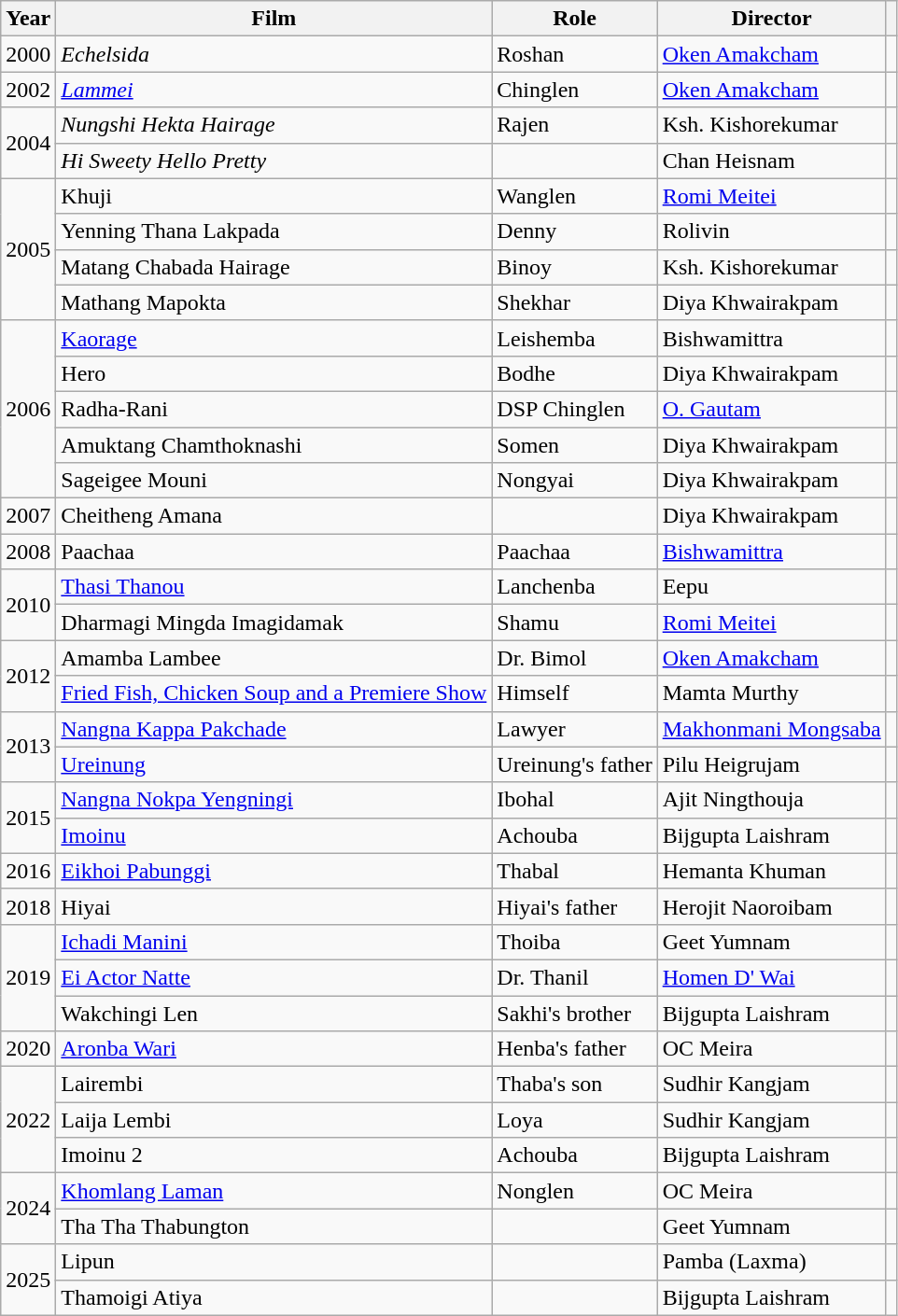<table class="wikitable">
<tr>
<th>Year</th>
<th>Film</th>
<th>Role</th>
<th>Director</th>
<th></th>
</tr>
<tr>
<td>2000</td>
<td><em>Echelsida</em></td>
<td>Roshan</td>
<td><a href='#'>Oken Amakcham</a></td>
<td></td>
</tr>
<tr>
<td>2002</td>
<td><em><a href='#'>Lammei</a></em></td>
<td>Chinglen</td>
<td><a href='#'>Oken Amakcham</a></td>
<td></td>
</tr>
<tr>
<td rowspan="2">2004</td>
<td><em>Nungshi Hekta Hairage</em></td>
<td>Rajen</td>
<td>Ksh. Kishorekumar</td>
<td></td>
</tr>
<tr>
<td><em>Hi Sweety Hello Pretty</td>
<td></td>
<td>Chan Heisnam</td>
<td></td>
</tr>
<tr>
<td rowspan="4">2005</td>
<td></em>Khuji<em></td>
<td>Wanglen</td>
<td><a href='#'>Romi Meitei</a></td>
<td></td>
</tr>
<tr>
<td></em>Yenning Thana Lakpada<em></td>
<td>Denny</td>
<td>Rolivin</td>
<td></td>
</tr>
<tr>
<td></em>Matang Chabada Hairage<em></td>
<td>Binoy</td>
<td>Ksh. Kishorekumar</td>
<td></td>
</tr>
<tr>
<td></em>Mathang Mapokta<em></td>
<td>Shekhar</td>
<td>Diya Khwairakpam</td>
<td></td>
</tr>
<tr>
<td rowspan="5">2006</td>
<td></em><a href='#'>Kaorage</a><em></td>
<td>Leishemba</td>
<td>Bishwamittra</td>
<td></td>
</tr>
<tr>
<td></em>Hero<em></td>
<td>Bodhe</td>
<td>Diya Khwairakpam</td>
<td></td>
</tr>
<tr>
<td></em>Radha-Rani<em></td>
<td>DSP Chinglen</td>
<td><a href='#'>O. Gautam</a></td>
<td></td>
</tr>
<tr>
<td></em>Amuktang Chamthoknashi<em></td>
<td>Somen</td>
<td>Diya Khwairakpam</td>
<td></td>
</tr>
<tr>
<td></em>Sageigee Mouni<em></td>
<td>Nongyai</td>
<td>Diya Khwairakpam</td>
<td></td>
</tr>
<tr>
<td>2007</td>
<td></em>Cheitheng Amana<em></td>
<td></td>
<td>Diya Khwairakpam</td>
<td></td>
</tr>
<tr>
<td>2008</td>
<td></em>Paachaa<em></td>
<td>Paachaa</td>
<td><a href='#'>Bishwamittra</a></td>
<td></td>
</tr>
<tr>
<td rowspan="2">2010</td>
<td></em><a href='#'>Thasi Thanou</a><em></td>
<td>Lanchenba</td>
<td>Eepu</td>
<td></td>
</tr>
<tr>
<td></em>Dharmagi Mingda Imagidamak<em></td>
<td>Shamu</td>
<td><a href='#'>Romi Meitei</a></td>
<td></td>
</tr>
<tr>
<td rowspan="2">2012</td>
<td></em>Amamba Lambee<em></td>
<td>Dr. Bimol</td>
<td><a href='#'>Oken Amakcham</a></td>
<td></td>
</tr>
<tr>
<td></em><a href='#'>Fried Fish, Chicken Soup and a Premiere Show</a><em></td>
<td>Himself</td>
<td>Mamta Murthy</td>
<td></td>
</tr>
<tr>
<td rowspan="2">2013</td>
<td></em><a href='#'>Nangna Kappa Pakchade</a><em></td>
<td>Lawyer</td>
<td><a href='#'>Makhonmani Mongsaba</a></td>
<td></td>
</tr>
<tr>
<td></em><a href='#'>Ureinung</a><em></td>
<td>Ureinung's father</td>
<td>Pilu Heigrujam</td>
<td></td>
</tr>
<tr>
<td rowspan="2">2015</td>
<td></em><a href='#'>Nangna Nokpa Yengningi</a><em></td>
<td>Ibohal</td>
<td>Ajit Ningthouja</td>
<td></td>
</tr>
<tr>
<td></em><a href='#'>Imoinu</a><em></td>
<td>Achouba</td>
<td>Bijgupta Laishram</td>
<td></td>
</tr>
<tr>
<td>2016</td>
<td></em><a href='#'>Eikhoi Pabunggi</a><em></td>
<td>Thabal</td>
<td>Hemanta Khuman</td>
<td></td>
</tr>
<tr>
<td>2018</td>
<td></em>Hiyai<em></td>
<td>Hiyai's father</td>
<td>Herojit Naoroibam</td>
<td></td>
</tr>
<tr>
<td rowspan="3">2019</td>
<td></em><a href='#'>Ichadi Manini</a><em></td>
<td>Thoiba</td>
<td>Geet Yumnam</td>
<td></td>
</tr>
<tr>
<td></em><a href='#'>Ei Actor Natte</a><em></td>
<td>Dr. Thanil</td>
<td><a href='#'>Homen D' Wai</a></td>
<td></td>
</tr>
<tr>
<td></em>Wakchingi Len<em></td>
<td>Sakhi's brother</td>
<td>Bijgupta Laishram</td>
<td></td>
</tr>
<tr>
<td>2020</td>
<td></em><a href='#'>Aronba Wari</a><em></td>
<td>Henba's father</td>
<td>OC Meira</td>
<td></td>
</tr>
<tr>
<td rowspan="3">2022</td>
<td></em>Lairembi<em></td>
<td>Thaba's son</td>
<td>Sudhir Kangjam</td>
<td></td>
</tr>
<tr>
<td></em>Laija Lembi<em></td>
<td>Loya</td>
<td>Sudhir Kangjam</td>
<td></td>
</tr>
<tr>
<td></em>Imoinu 2<em></td>
<td>Achouba</td>
<td>Bijgupta Laishram</td>
<td></td>
</tr>
<tr>
<td rowspan="2">2024</td>
<td></em><a href='#'>Khomlang Laman</a><em></td>
<td>Nonglen</td>
<td>OC Meira</td>
<td></td>
</tr>
<tr>
<td></em>Tha Tha Thabungton<em></td>
<td></td>
<td>Geet Yumnam</td>
<td></td>
</tr>
<tr>
<td rowspan="2">2025</td>
<td></em>Lipun<em></td>
<td></td>
<td>Pamba (Laxma)</td>
<td></td>
</tr>
<tr>
<td></em>Thamoigi Atiya<em></td>
<td></td>
<td>Bijgupta Laishram</td>
<td></td>
</tr>
</table>
